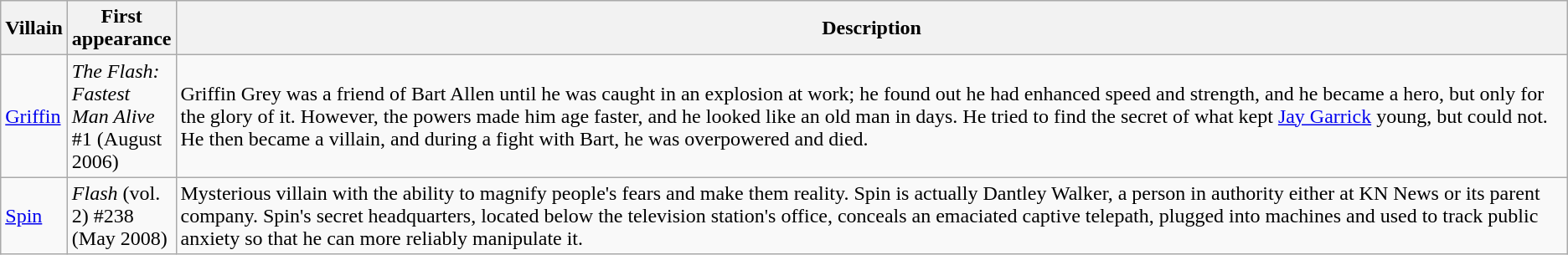<table class="wikitable">
<tr>
<th width="1%">Villain</th>
<th width="1%">First appearance</th>
<th>Description</th>
</tr>
<tr>
<td><a href='#'>Griffin</a></td>
<td><em>The Flash: Fastest Man Alive</em> #1 (August 2006)</td>
<td>Griffin Grey was a friend of Bart Allen until he was caught in an explosion at work; he found out he had enhanced speed and strength, and he became a hero, but only for the glory of it. However, the powers made him age faster, and he looked like an old man in days. He tried to find the secret of what kept <a href='#'>Jay Garrick</a> young, but could not. He then became a villain, and during a fight with Bart, he was overpowered and died.</td>
</tr>
<tr>
<td><a href='#'>Spin</a></td>
<td><em>Flash</em> (vol. 2) #238 (May 2008)</td>
<td>Mysterious villain with the ability to magnify people's fears and make them reality. Spin is actually Dantley Walker, a person in authority either at KN News or its parent company. Spin's secret headquarters, located below the television station's office, conceals an emaciated captive telepath, plugged into machines and used to track public anxiety so that he can more reliably manipulate it.</td>
</tr>
</table>
